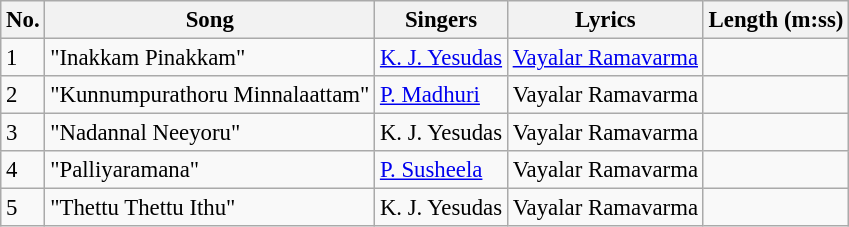<table class="wikitable" style="font-size:95%;">
<tr>
<th>No.</th>
<th>Song</th>
<th>Singers</th>
<th>Lyrics</th>
<th>Length (m:ss)</th>
</tr>
<tr>
<td>1</td>
<td>"Inakkam Pinakkam"</td>
<td><a href='#'>K. J. Yesudas</a></td>
<td><a href='#'>Vayalar Ramavarma</a></td>
<td></td>
</tr>
<tr>
<td>2</td>
<td>"Kunnumpurathoru Minnalaattam"</td>
<td><a href='#'>P. Madhuri</a></td>
<td>Vayalar Ramavarma</td>
<td></td>
</tr>
<tr>
<td>3</td>
<td>"Nadannal Neeyoru"</td>
<td>K. J. Yesudas</td>
<td>Vayalar Ramavarma</td>
<td></td>
</tr>
<tr>
<td>4</td>
<td>"Palliyaramana"</td>
<td><a href='#'>P. Susheela</a></td>
<td>Vayalar Ramavarma</td>
<td></td>
</tr>
<tr>
<td>5</td>
<td>"Thettu Thettu Ithu"</td>
<td>K. J. Yesudas</td>
<td>Vayalar Ramavarma</td>
<td></td>
</tr>
</table>
